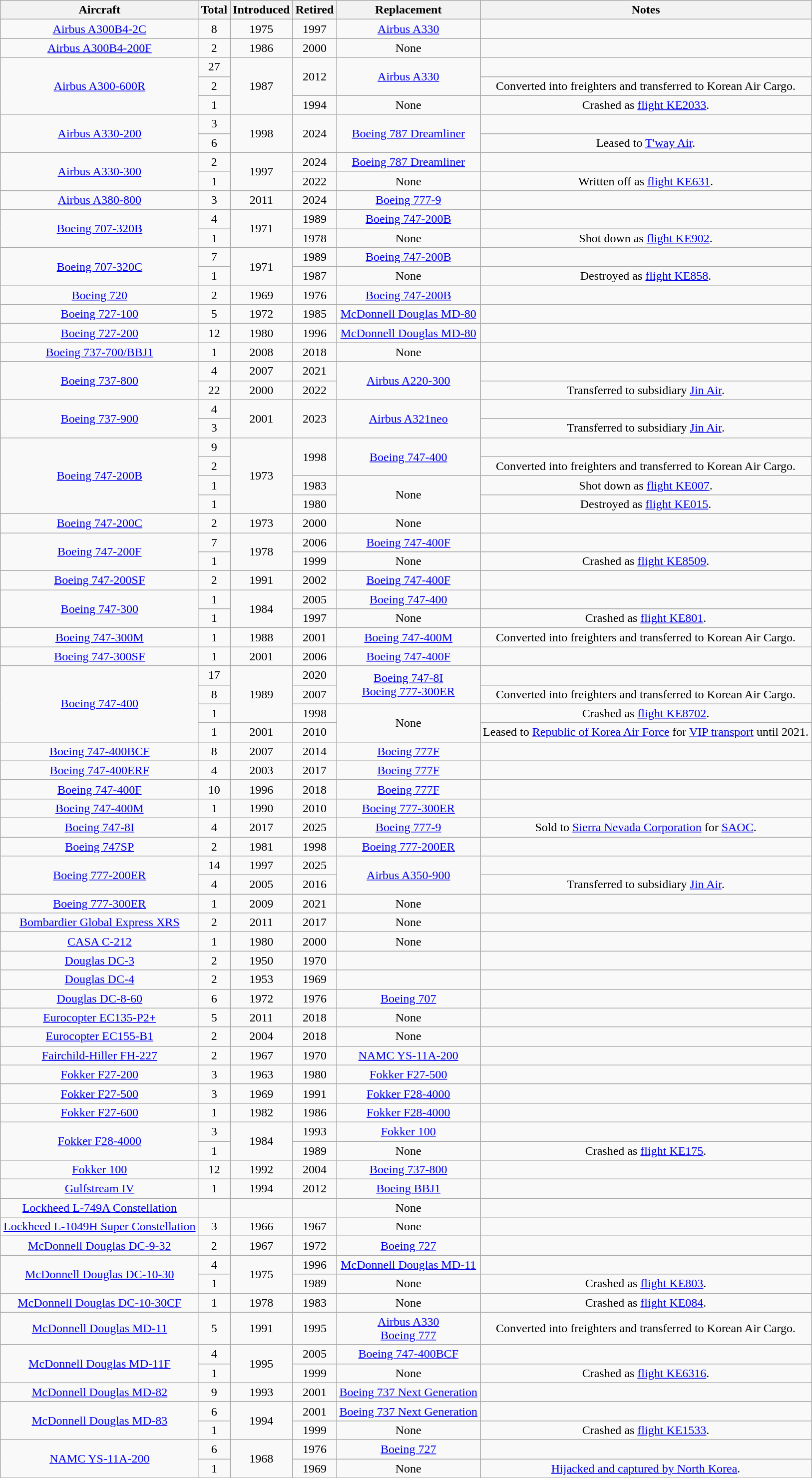<table class="wikitable" style="border-collapse:collapse;text-align:center;margin: auto;">
<tr>
<th>Aircraft</th>
<th>Total</th>
<th>Introduced</th>
<th>Retired</th>
<th>Replacement</th>
<th>Notes</th>
</tr>
<tr>
<td><a href='#'>Airbus A300B4-2C</a></td>
<td>8</td>
<td>1975</td>
<td>1997</td>
<td><a href='#'>Airbus A330</a></td>
<td></td>
</tr>
<tr>
<td><a href='#'>Airbus A300B4-200F</a></td>
<td>2</td>
<td>1986</td>
<td>2000</td>
<td>None</td>
<td></td>
</tr>
<tr>
<td rowspan="3"><a href='#'>Airbus A300-600R</a></td>
<td>27</td>
<td rowspan="3">1987</td>
<td rowspan="2">2012</td>
<td rowspan="2"><a href='#'>Airbus A330</a></td>
<td></td>
</tr>
<tr>
<td>2</td>
<td>Converted into freighters and transferred to Korean Air Cargo.</td>
</tr>
<tr>
<td>1</td>
<td>1994</td>
<td>None</td>
<td>Crashed as <a href='#'>flight KE2033</a>.</td>
</tr>
<tr>
<td rowspan="2"><a href='#'>Airbus A330-200</a></td>
<td>3</td>
<td rowspan="2">1998</td>
<td rowspan="2">2024</td>
<td rowspan="2"><a href='#'>Boeing 787 Dreamliner</a></td>
<td></td>
</tr>
<tr>
<td>6</td>
<td>Leased to <a href='#'>T'way Air</a>.</td>
</tr>
<tr>
<td rowspan="2"><a href='#'>Airbus A330-300</a></td>
<td>2</td>
<td rowspan="2">1997</td>
<td>2024</td>
<td><a href='#'>Boeing 787 Dreamliner</a></td>
<td></td>
</tr>
<tr>
<td>1</td>
<td>2022</td>
<td>None</td>
<td>Written off as <a href='#'>flight KE631</a>.</td>
</tr>
<tr>
<td><a href='#'>Airbus A380-800</a></td>
<td>3</td>
<td>2011</td>
<td>2024</td>
<td><a href='#'>Boeing 777-9</a></td>
<td></td>
</tr>
<tr>
<td rowspan="2"><a href='#'>Boeing 707-320B</a></td>
<td>4</td>
<td rowspan="2">1971</td>
<td>1989</td>
<td><a href='#'>Boeing 747-200B</a></td>
<td></td>
</tr>
<tr>
<td>1</td>
<td>1978</td>
<td>None</td>
<td>Shot down as <a href='#'>flight KE902</a>.</td>
</tr>
<tr>
<td rowspan="2"><a href='#'>Boeing 707-320C</a></td>
<td>7</td>
<td rowspan="2">1971</td>
<td>1989</td>
<td><a href='#'>Boeing 747-200B</a></td>
<td></td>
</tr>
<tr>
<td>1</td>
<td>1987</td>
<td>None</td>
<td>Destroyed as <a href='#'>flight KE858</a>.</td>
</tr>
<tr>
<td><a href='#'>Boeing 720</a></td>
<td>2</td>
<td>1969</td>
<td>1976</td>
<td><a href='#'>Boeing 747-200B</a></td>
<td></td>
</tr>
<tr>
<td><a href='#'>Boeing 727-100</a></td>
<td>5</td>
<td>1972</td>
<td>1985</td>
<td><a href='#'>McDonnell Douglas MD-80</a></td>
<td></td>
</tr>
<tr>
<td><a href='#'>Boeing 727-200</a></td>
<td>12</td>
<td>1980</td>
<td>1996</td>
<td><a href='#'>McDonnell Douglas MD-80</a></td>
<td></td>
</tr>
<tr>
<td><a href='#'>Boeing 737-700/BBJ1</a></td>
<td>1</td>
<td>2008</td>
<td>2018</td>
<td>None</td>
<td></td>
</tr>
<tr>
<td rowspan="2"><a href='#'>Boeing 737-800</a></td>
<td>4</td>
<td>2007</td>
<td>2021</td>
<td rowspan="2"><a href='#'>Airbus A220-300</a></td>
<td></td>
</tr>
<tr>
<td>22</td>
<td>2000</td>
<td>2022</td>
<td>Transferred to subsidiary <a href='#'>Jin Air</a>.</td>
</tr>
<tr>
<td rowspan="2"><a href='#'>Boeing 737-900</a></td>
<td>4</td>
<td rowspan="2">2001</td>
<td rowspan="2">2023</td>
<td rowspan="2"><a href='#'>Airbus A321neo</a></td>
<td></td>
</tr>
<tr>
<td>3</td>
<td>Transferred to subsidiary <a href='#'>Jin Air</a>.</td>
</tr>
<tr>
<td rowspan="4"><a href='#'>Boeing 747-200B</a></td>
<td>9</td>
<td rowspan="4">1973</td>
<td rowspan="2">1998</td>
<td rowspan="2"><a href='#'>Boeing 747-400</a></td>
<td></td>
</tr>
<tr>
<td>2</td>
<td>Converted into freighters and transferred to Korean Air Cargo.</td>
</tr>
<tr>
<td>1</td>
<td>1983</td>
<td rowspan="2">None</td>
<td>Shot down as <a href='#'>flight KE007</a>.</td>
</tr>
<tr>
<td>1</td>
<td>1980</td>
<td>Destroyed as <a href='#'>flight KE015</a>.</td>
</tr>
<tr>
<td><a href='#'>Boeing 747-200C</a></td>
<td>2</td>
<td>1973</td>
<td>2000</td>
<td>None</td>
<td></td>
</tr>
<tr>
<td rowspan="2"><a href='#'>Boeing 747-200F</a></td>
<td>7</td>
<td rowspan="2">1978</td>
<td>2006</td>
<td><a href='#'>Boeing 747-400F</a></td>
<td></td>
</tr>
<tr>
<td>1</td>
<td>1999</td>
<td>None</td>
<td>Crashed as <a href='#'>flight KE8509</a>.</td>
</tr>
<tr>
<td><a href='#'>Boeing 747-200SF</a></td>
<td>2</td>
<td>1991</td>
<td>2002</td>
<td><a href='#'>Boeing 747-400F</a></td>
<td></td>
</tr>
<tr>
<td rowspan="2"><a href='#'>Boeing 747-300</a></td>
<td>1</td>
<td rowspan="2">1984</td>
<td>2005</td>
<td><a href='#'>Boeing 747-400</a></td>
<td></td>
</tr>
<tr>
<td>1</td>
<td>1997</td>
<td>None</td>
<td>Crashed as <a href='#'>flight KE801</a>.</td>
</tr>
<tr>
<td><a href='#'>Boeing 747-300M</a></td>
<td>1</td>
<td>1988</td>
<td>2001</td>
<td><a href='#'>Boeing 747-400M</a></td>
<td>Converted into freighters and transferred to Korean Air Cargo.</td>
</tr>
<tr>
<td><a href='#'>Boeing 747-300SF</a></td>
<td>1</td>
<td>2001</td>
<td>2006</td>
<td><a href='#'>Boeing 747-400F</a></td>
<td></td>
</tr>
<tr>
<td rowspan="4"><a href='#'>Boeing 747-400</a></td>
<td>17</td>
<td rowspan="3">1989</td>
<td>2020</td>
<td rowspan="2"><a href='#'>Boeing 747-8I</a><br><a href='#'>Boeing 777-300ER</a></td>
<td></td>
</tr>
<tr>
<td>8</td>
<td>2007</td>
<td>Converted into freighters and transferred to Korean Air Cargo.</td>
</tr>
<tr>
<td>1</td>
<td>1998</td>
<td rowspan="2">None</td>
<td>Crashed as <a href='#'>flight KE8702</a>.</td>
</tr>
<tr>
<td>1</td>
<td>2001</td>
<td>2010</td>
<td>Leased to <a href='#'>Republic of Korea Air Force</a> for <a href='#'>VIP transport</a> until 2021.</td>
</tr>
<tr>
<td><a href='#'>Boeing 747-400BCF</a></td>
<td>8</td>
<td>2007</td>
<td>2014</td>
<td><a href='#'>Boeing 777F</a></td>
<td></td>
</tr>
<tr>
<td><a href='#'>Boeing 747-400ERF</a></td>
<td>4</td>
<td>2003</td>
<td>2017</td>
<td><a href='#'>Boeing 777F</a></td>
<td></td>
</tr>
<tr>
<td><a href='#'>Boeing 747-400F</a></td>
<td>10</td>
<td>1996</td>
<td>2018</td>
<td><a href='#'>Boeing 777F</a></td>
<td></td>
</tr>
<tr>
<td><a href='#'>Boeing 747-400M</a></td>
<td>1</td>
<td>1990</td>
<td>2010</td>
<td><a href='#'>Boeing 777-300ER</a></td>
<td></td>
</tr>
<tr>
<td><a href='#'>Boeing 747-8I</a></td>
<td>4</td>
<td>2017</td>
<td>2025</td>
<td><a href='#'>Boeing 777-9</a></td>
<td>Sold to <a href='#'>Sierra Nevada Corporation</a> for <a href='#'>SAOC</a>.</td>
</tr>
<tr>
<td><a href='#'>Boeing 747SP</a></td>
<td>2</td>
<td>1981</td>
<td>1998</td>
<td><a href='#'>Boeing 777-200ER</a></td>
<td></td>
</tr>
<tr>
<td rowspan="2"><a href='#'>Boeing 777-200ER</a></td>
<td>14</td>
<td>1997</td>
<td>2025</td>
<td rowspan="2"><a href='#'>Airbus A350-900</a></td>
<td></td>
</tr>
<tr>
<td>4</td>
<td>2005</td>
<td>2016</td>
<td>Transferred to subsidiary <a href='#'>Jin Air</a>.</td>
</tr>
<tr>
<td><a href='#'>Boeing 777-300ER</a></td>
<td>1</td>
<td>2009</td>
<td>2021</td>
<td>None</td>
<td></td>
</tr>
<tr>
<td><a href='#'>Bombardier Global Express XRS</a></td>
<td>2</td>
<td>2011</td>
<td>2017</td>
<td>None</td>
<td></td>
</tr>
<tr>
<td><a href='#'>CASA C-212</a></td>
<td>1</td>
<td>1980</td>
<td>2000</td>
<td>None</td>
<td></td>
</tr>
<tr>
<td><a href='#'>Douglas DC-3</a></td>
<td>2</td>
<td>1950</td>
<td>1970</td>
<td></td>
<td></td>
</tr>
<tr>
<td><a href='#'>Douglas DC-4</a></td>
<td>2</td>
<td>1953</td>
<td>1969</td>
<td></td>
<td></td>
</tr>
<tr>
<td><a href='#'>Douglas DC-8-60</a></td>
<td>6</td>
<td>1972</td>
<td>1976</td>
<td><a href='#'>Boeing 707</a></td>
<td></td>
</tr>
<tr>
<td><a href='#'>Eurocopter EC135-P2+</a></td>
<td>5</td>
<td>2011</td>
<td>2018</td>
<td>None</td>
<td></td>
</tr>
<tr>
<td><a href='#'>Eurocopter EC155-B1</a></td>
<td>2</td>
<td>2004</td>
<td>2018</td>
<td>None</td>
<td></td>
</tr>
<tr>
<td><a href='#'>Fairchild-Hiller FH-227</a></td>
<td>2</td>
<td>1967</td>
<td>1970</td>
<td><a href='#'>NAMC YS-11A-200</a></td>
<td></td>
</tr>
<tr>
<td><a href='#'>Fokker F27-200</a></td>
<td>3</td>
<td>1963</td>
<td>1980</td>
<td><a href='#'>Fokker F27-500</a></td>
<td></td>
</tr>
<tr>
<td><a href='#'>Fokker F27-500</a></td>
<td>3</td>
<td>1969</td>
<td>1991</td>
<td><a href='#'>Fokker F28-4000</a></td>
<td></td>
</tr>
<tr>
<td><a href='#'>Fokker F27-600</a></td>
<td>1</td>
<td>1982</td>
<td>1986</td>
<td><a href='#'>Fokker F28-4000</a></td>
<td></td>
</tr>
<tr>
<td rowspan="2"><a href='#'>Fokker F28-4000</a></td>
<td>3</td>
<td rowspan="2">1984</td>
<td>1993</td>
<td><a href='#'>Fokker 100</a></td>
<td></td>
</tr>
<tr>
<td>1</td>
<td>1989</td>
<td>None</td>
<td>Crashed as <a href='#'>flight KE175</a>.</td>
</tr>
<tr>
<td><a href='#'>Fokker 100</a></td>
<td>12</td>
<td>1992</td>
<td>2004</td>
<td><a href='#'>Boeing 737-800</a></td>
<td></td>
</tr>
<tr>
<td><a href='#'>Gulfstream IV</a></td>
<td>1</td>
<td>1994</td>
<td>2012</td>
<td><a href='#'>Boeing BBJ1</a></td>
<td></td>
</tr>
<tr>
<td><a href='#'>Lockheed L-749A Constellation</a></td>
<td></td>
<td></td>
<td></td>
<td>None</td>
<td></td>
</tr>
<tr>
<td><a href='#'>Lockheed L-1049H Super Constellation</a></td>
<td>3</td>
<td>1966</td>
<td>1967</td>
<td>None</td>
<td></td>
</tr>
<tr>
<td><a href='#'>McDonnell Douglas DC-9-32</a></td>
<td>2</td>
<td>1967</td>
<td>1972</td>
<td><a href='#'>Boeing 727</a></td>
<td></td>
</tr>
<tr>
<td rowspan="2"><a href='#'>McDonnell Douglas DC-10-30</a></td>
<td>4</td>
<td rowspan="2">1975</td>
<td>1996</td>
<td><a href='#'>McDonnell Douglas MD-11</a></td>
<td></td>
</tr>
<tr>
<td>1</td>
<td>1989</td>
<td>None</td>
<td>Crashed as <a href='#'>flight KE803</a>.</td>
</tr>
<tr>
<td><a href='#'>McDonnell Douglas DC-10-30CF</a></td>
<td>1</td>
<td>1978</td>
<td>1983</td>
<td>None</td>
<td>Crashed as <a href='#'>flight KE084</a>.</td>
</tr>
<tr>
<td><a href='#'>McDonnell Douglas MD-11</a></td>
<td>5</td>
<td>1991</td>
<td>1995</td>
<td><a href='#'>Airbus A330</a><br><a href='#'>Boeing 777</a></td>
<td>Converted into freighters and transferred to Korean Air Cargo.</td>
</tr>
<tr>
<td rowspan="2"><a href='#'>McDonnell Douglas MD-11F</a></td>
<td>4</td>
<td rowspan="2">1995</td>
<td>2005</td>
<td><a href='#'>Boeing 747-400BCF</a></td>
<td></td>
</tr>
<tr>
<td>1</td>
<td>1999</td>
<td>None</td>
<td>Crashed as <a href='#'>flight KE6316</a>.</td>
</tr>
<tr>
<td><a href='#'>McDonnell Douglas MD-82</a></td>
<td>9</td>
<td>1993</td>
<td>2001</td>
<td><a href='#'>Boeing 737 Next Generation</a></td>
<td></td>
</tr>
<tr>
<td rowspan="2"><a href='#'>McDonnell Douglas MD-83</a></td>
<td>6</td>
<td rowspan="2">1994</td>
<td>2001</td>
<td><a href='#'>Boeing 737 Next Generation</a></td>
<td></td>
</tr>
<tr>
<td>1</td>
<td>1999</td>
<td>None</td>
<td>Crashed as <a href='#'>flight KE1533</a>.</td>
</tr>
<tr>
<td rowspan="2"><a href='#'>NAMC YS-11A-200</a></td>
<td>6</td>
<td rowspan="2">1968</td>
<td>1976</td>
<td><a href='#'>Boeing 727</a></td>
<td></td>
</tr>
<tr>
<td>1</td>
<td>1969</td>
<td>None</td>
<td><a href='#'>Hijacked and captured by North Korea</a>.</td>
</tr>
</table>
